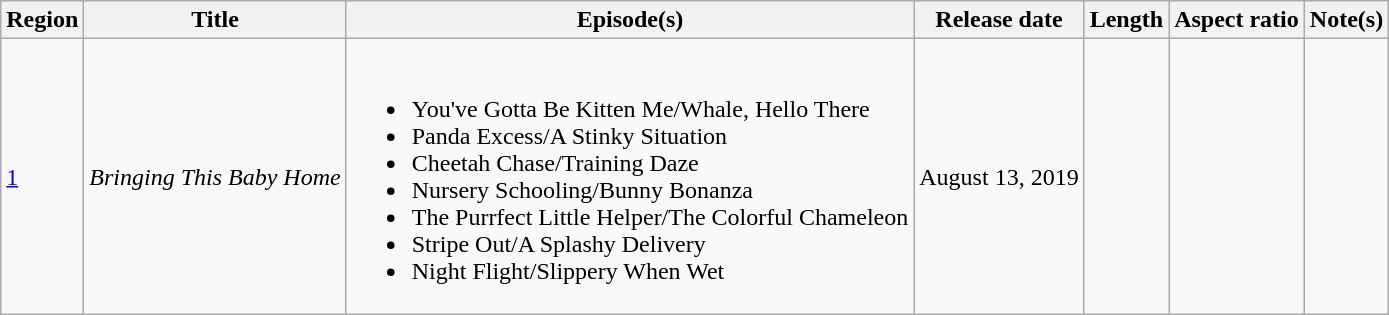<table class="wikitable">
<tr>
<th>Region</th>
<th>Title</th>
<th>Episode(s)</th>
<th>Release date</th>
<th>Length</th>
<th>Aspect ratio</th>
<th>Note(s)</th>
</tr>
<tr>
<td><a href='#'>1</a></td>
<td><em>Bringing This Baby Home</em></td>
<td><br><ul><li>You've Gotta Be Kitten Me/Whale, Hello There</li><li>Panda Excess/A Stinky Situation</li><li>Cheetah Chase/Training Daze</li><li>Nursery Schooling/Bunny Bonanza</li><li>The Purrfect Little Helper/The Colorful Chameleon</li><li>Stripe Out/A Splashy Delivery</li><li>Night Flight/Slippery When Wet</li></ul></td>
<td>August 13, 2019</td>
<td></td>
<td></td>
<td></td>
</tr>
</table>
